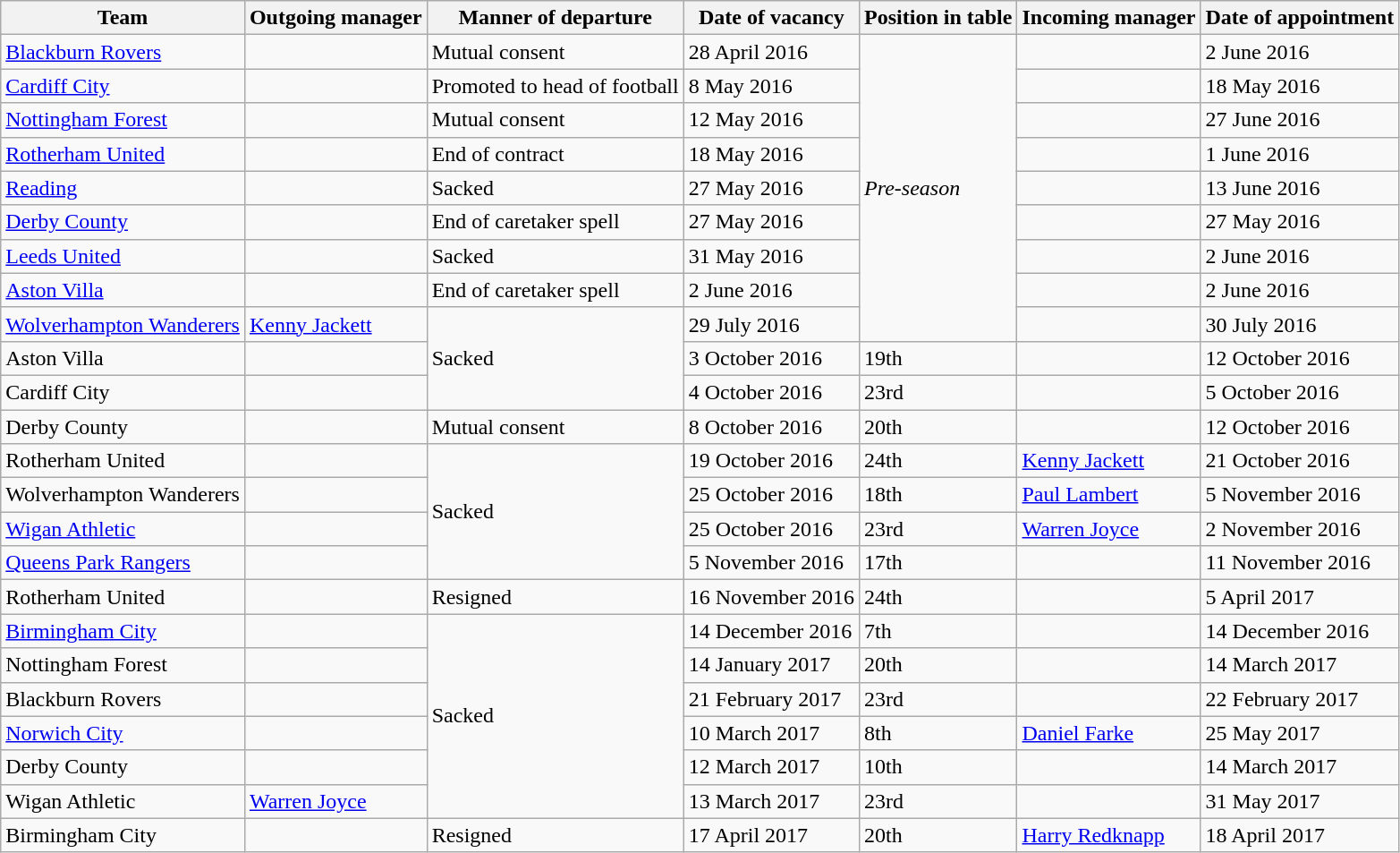<table class="wikitable sortable">
<tr>
<th>Team</th>
<th width-150>Outgoing manager</th>
<th>Manner of departure</th>
<th>Date of vacancy</th>
<th data-sort-type="number">Position in table</th>
<th>Incoming manager</th>
<th>Date of appointment</th>
</tr>
<tr>
<td><a href='#'>Blackburn Rovers</a></td>
<td> </td>
<td>Mutual consent</td>
<td>28 April 2016</td>
<td rowspan=9><em>Pre-season</em></td>
<td> </td>
<td>2 June 2016</td>
</tr>
<tr>
<td><a href='#'>Cardiff City</a></td>
<td> </td>
<td>Promoted to head of football</td>
<td>8 May 2016</td>
<td> </td>
<td>18 May 2016</td>
</tr>
<tr>
<td><a href='#'>Nottingham Forest</a></td>
<td> </td>
<td>Mutual consent</td>
<td>12 May 2016</td>
<td> </td>
<td>27 June 2016</td>
</tr>
<tr>
<td><a href='#'>Rotherham United</a></td>
<td> </td>
<td>End of contract</td>
<td>18 May 2016</td>
<td> </td>
<td>1 June 2016</td>
</tr>
<tr>
<td><a href='#'>Reading</a></td>
<td> </td>
<td>Sacked</td>
<td>27 May 2016</td>
<td> </td>
<td>13 June 2016</td>
</tr>
<tr>
<td><a href='#'>Derby County</a></td>
<td> </td>
<td>End of caretaker spell</td>
<td>27 May 2016</td>
<td> </td>
<td>27 May 2016</td>
</tr>
<tr>
<td><a href='#'>Leeds United</a></td>
<td> </td>
<td>Sacked</td>
<td>31 May 2016</td>
<td> </td>
<td>2 June 2016</td>
</tr>
<tr>
<td><a href='#'>Aston Villa</a></td>
<td> </td>
<td>End of caretaker spell</td>
<td>2 June 2016</td>
<td> </td>
<td>2 June 2016</td>
</tr>
<tr>
<td><a href='#'>Wolverhampton Wanderers</a></td>
<td> <a href='#'>Kenny Jackett</a></td>
<td rowspan=3>Sacked</td>
<td>29 July 2016</td>
<td> </td>
<td>30 July 2016</td>
</tr>
<tr>
<td>Aston Villa</td>
<td> </td>
<td>3 October 2016</td>
<td>19th</td>
<td> </td>
<td>12 October 2016</td>
</tr>
<tr>
<td>Cardiff City</td>
<td> </td>
<td>4 October 2016</td>
<td>23rd</td>
<td> </td>
<td>5 October 2016</td>
</tr>
<tr>
<td>Derby County</td>
<td> </td>
<td>Mutual consent</td>
<td>8 October 2016</td>
<td>20th</td>
<td> </td>
<td>12 October 2016</td>
</tr>
<tr>
<td>Rotherham United</td>
<td> </td>
<td rowspan=4>Sacked</td>
<td>19 October 2016</td>
<td>24th</td>
<td> <a href='#'>Kenny Jackett</a></td>
<td>21 October 2016</td>
</tr>
<tr>
<td>Wolverhampton Wanderers</td>
<td> </td>
<td>25 October 2016</td>
<td>18th</td>
<td> <a href='#'>Paul Lambert</a></td>
<td>5 November 2016</td>
</tr>
<tr>
<td><a href='#'>Wigan Athletic</a></td>
<td> </td>
<td>25 October 2016</td>
<td>23rd</td>
<td> <a href='#'>Warren Joyce</a></td>
<td>2 November 2016</td>
</tr>
<tr>
<td><a href='#'>Queens Park Rangers</a></td>
<td> </td>
<td>5 November 2016</td>
<td>17th</td>
<td> </td>
<td>11 November 2016</td>
</tr>
<tr>
<td>Rotherham United</td>
<td> </td>
<td>Resigned</td>
<td>16 November 2016</td>
<td>24th</td>
<td>     </td>
<td>5 April 2017</td>
</tr>
<tr>
<td><a href='#'>Birmingham City</a></td>
<td> </td>
<td rowspan=6>Sacked</td>
<td>14 December 2016</td>
<td>7th</td>
<td> </td>
<td>14 December 2016</td>
</tr>
<tr>
<td>Nottingham Forest</td>
<td> </td>
<td>14 January 2017</td>
<td>20th</td>
<td> </td>
<td>14 March 2017</td>
</tr>
<tr>
<td>Blackburn Rovers</td>
<td> </td>
<td>21 February 2017</td>
<td>23rd</td>
<td> </td>
<td>22 February 2017</td>
</tr>
<tr>
<td><a href='#'>Norwich City</a></td>
<td> </td>
<td>10 March 2017</td>
<td>8th</td>
<td> <a href='#'>Daniel Farke</a></td>
<td>25 May 2017</td>
</tr>
<tr>
<td>Derby County</td>
<td> </td>
<td>12 March 2017</td>
<td>10th</td>
<td> </td>
<td>14 March 2017</td>
</tr>
<tr>
<td>Wigan Athletic</td>
<td> <a href='#'>Warren Joyce</a></td>
<td>13 March 2017</td>
<td>23rd</td>
<td> </td>
<td>31 May 2017</td>
</tr>
<tr>
<td>Birmingham City</td>
<td> </td>
<td>Resigned</td>
<td>17 April 2017</td>
<td>20th</td>
<td> <a href='#'>Harry Redknapp</a></td>
<td>18 April 2017</td>
</tr>
</table>
